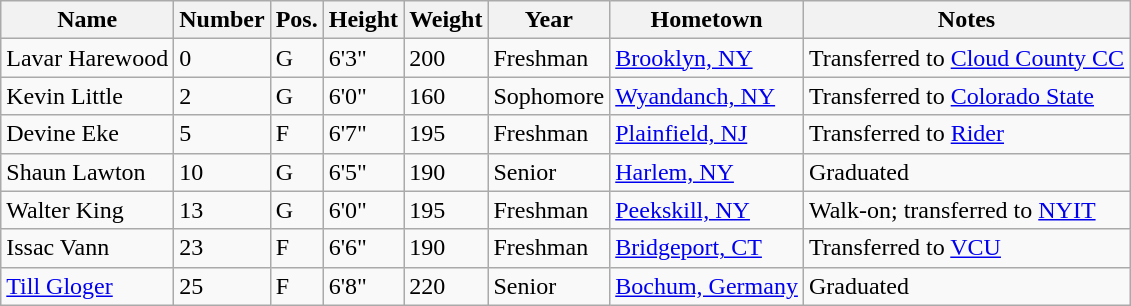<table class="wikitable sortable">
<tr>
<th>Name</th>
<th>Number</th>
<th>Pos.</th>
<th>Height</th>
<th>Weight</th>
<th>Year</th>
<th>Hometown</th>
<th class="unsortable">Notes</th>
</tr>
<tr>
<td>Lavar Harewood</td>
<td>0</td>
<td>G</td>
<td>6'3"</td>
<td>200</td>
<td>Freshman</td>
<td><a href='#'>Brooklyn, NY</a></td>
<td>Transferred to <a href='#'>Cloud County CC</a></td>
</tr>
<tr>
<td>Kevin Little</td>
<td>2</td>
<td>G</td>
<td>6'0"</td>
<td>160</td>
<td>Sophomore</td>
<td><a href='#'>Wyandanch, NY</a></td>
<td>Transferred to <a href='#'>Colorado State</a></td>
</tr>
<tr>
<td>Devine Eke</td>
<td>5</td>
<td>F</td>
<td>6'7"</td>
<td>195</td>
<td>Freshman</td>
<td><a href='#'>Plainfield, NJ</a></td>
<td>Transferred to <a href='#'>Rider</a></td>
</tr>
<tr>
<td>Shaun Lawton</td>
<td>10</td>
<td>G</td>
<td>6'5"</td>
<td>190</td>
<td>Senior</td>
<td><a href='#'>Harlem, NY</a></td>
<td>Graduated</td>
</tr>
<tr>
<td>Walter King</td>
<td>13</td>
<td>G</td>
<td>6'0"</td>
<td>195</td>
<td>Freshman</td>
<td><a href='#'>Peekskill, NY</a></td>
<td>Walk-on; transferred to <a href='#'>NYIT</a></td>
</tr>
<tr>
<td>Issac Vann</td>
<td>23</td>
<td>F</td>
<td>6'6"</td>
<td>190</td>
<td>Freshman</td>
<td><a href='#'>Bridgeport, CT</a></td>
<td>Transferred to <a href='#'>VCU</a></td>
</tr>
<tr>
<td><a href='#'>Till Gloger</a></td>
<td>25</td>
<td>F</td>
<td>6'8"</td>
<td>220</td>
<td>Senior</td>
<td><a href='#'>Bochum, Germany</a></td>
<td>Graduated</td>
</tr>
</table>
